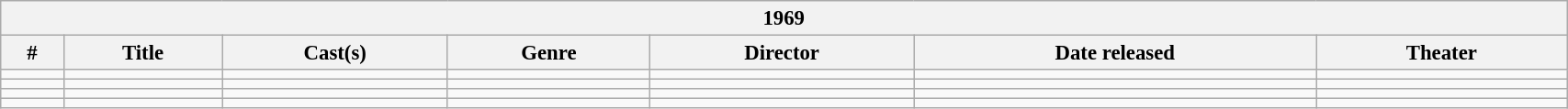<table class="wikitable"  style="width: 90%; font-size: 95%;">
<tr>
<th colspan="7">1969</th>
</tr>
<tr>
<th>#</th>
<th>Title</th>
<th>Cast(s)</th>
<th>Genre</th>
<th>Director</th>
<th>Date released</th>
<th>Theater</th>
</tr>
<tr>
<td></td>
<td></td>
<td></td>
<td></td>
<td></td>
<td></td>
<td></td>
</tr>
<tr>
<td></td>
<td></td>
<td></td>
<td></td>
<td></td>
<td></td>
<td></td>
</tr>
<tr>
<td></td>
<td></td>
<td></td>
<td></td>
<td></td>
<td></td>
<td></td>
</tr>
<tr>
<td></td>
<td></td>
<td></td>
<td></td>
<td></td>
<td></td>
<td></td>
</tr>
</table>
